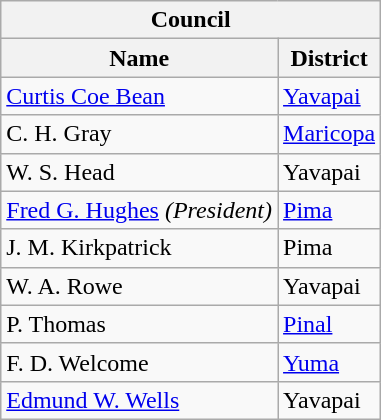<table class="wikitable">
<tr>
<th colspan="2">Council</th>
</tr>
<tr>
<th>Name</th>
<th>District</th>
</tr>
<tr>
<td><a href='#'>Curtis Coe Bean</a></td>
<td><a href='#'>Yavapai</a></td>
</tr>
<tr>
<td>C. H. Gray</td>
<td><a href='#'>Maricopa</a></td>
</tr>
<tr>
<td>W. S. Head</td>
<td>Yavapai</td>
</tr>
<tr>
<td><a href='#'>Fred G. Hughes</a> <em>(President)</em></td>
<td><a href='#'>Pima</a></td>
</tr>
<tr>
<td>J. M. Kirkpatrick</td>
<td>Pima</td>
</tr>
<tr>
<td>W. A. Rowe</td>
<td>Yavapai</td>
</tr>
<tr>
<td>P. Thomas</td>
<td><a href='#'>Pinal</a></td>
</tr>
<tr>
<td>F. D. Welcome</td>
<td><a href='#'>Yuma</a></td>
</tr>
<tr>
<td><a href='#'>Edmund W. Wells</a></td>
<td>Yavapai</td>
</tr>
</table>
